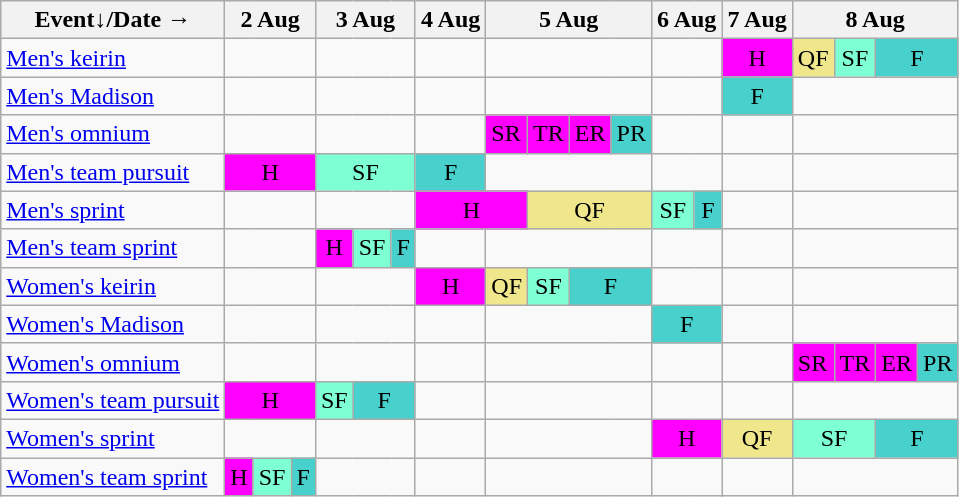<table class="wikitable olympic-schedule cycling">
<tr>
<th>Event↓/Date →</th>
<th colspan="3">2 Aug</th>
<th colspan="3">3 Aug</th>
<th>4 Aug</th>
<th colspan="4">5 Aug</th>
<th colspan="2">6 Aug</th>
<th colspan="2">7 Aug</th>
<th colspan="4">8 Aug</th>
</tr>
<tr>
<td class="event"><a href='#'>Men's keirin</a></td>
<td colspan="3"></td>
<td colspan="3"></td>
<td></td>
<td colspan="4"></td>
<td colspan="2"></td>
<td bgcolor="#FF00FF" colspan="2" align=center class="heat">H</td>
<td bgcolor="#F0E68C" align=center class="quarterfinals">QF</td>
<td bgcolor="#7FFFD4" align=center class="semifinal">SF</td>
<td bgcolor="#48D1CC" colspan="2" align=center class="finals">F</td>
</tr>
<tr>
<td class="event"><a href='#'>Men's Madison</a></td>
<td colspan="3"></td>
<td colspan="3"></td>
<td></td>
<td colspan="4"></td>
<td colspan="2"></td>
<td bgcolor="#48D1CC" colspan="2" align=center class="finals">F</td>
<td colspan="4"></td>
</tr>
<tr>
<td class="event"><a href='#'>Men's omnium</a></td>
<td colspan="3"></td>
<td colspan="3"></td>
<td></td>
<td bgcolor="#FF00FF">SR</td>
<td bgcolor="#FF00FF">TR</td>
<td bgcolor="#FF00FF">ER</td>
<td bgcolor="#48D1CC">PR</td>
<td colspan="2"></td>
<td colspan="2"></td>
<td colspan="4"></td>
</tr>
<tr>
<td class="event"><a href='#'>Men's team pursuit</a></td>
<td bgcolor="#FF00FF" colspan="3" align=center class="heat">H</td>
<td bgcolor="#7FFFD4" colspan="3" align=center class="semifinal">SF</td>
<td bgcolor="#48D1CC" align=center class="finals">F</td>
<td colspan="4"></td>
<td colspan="2"></td>
<td colspan="2"></td>
<td colspan="4"></td>
</tr>
<tr>
<td class="event"><a href='#'>Men's sprint</a></td>
<td colspan="3"></td>
<td colspan="3"></td>
<td bgcolor="#FF00FF" colspan="2" align=center class="heat">H</td>
<td bgcolor="#F0E68C" colspan="3"  align=center class="quarterfinals">QF</td>
<td bgcolor="#7FFFD4" align=center class="semifinal">SF</td>
<td bgcolor="#48D1CC" align=center class="finals">F</td>
<td colspan="2"></td>
<td colspan="4"></td>
</tr>
<tr>
<td class="event"><a href='#'>Men's team sprint</a></td>
<td colspan="3"></td>
<td bgcolor="#FF00FF" align=center class="heat">H</td>
<td bgcolor="#7FFFD4" align=center class="semifinal">SF</td>
<td bgcolor="#48D1CC" align=center class="finals">F</td>
<td></td>
<td colspan="4"></td>
<td colspan="2"></td>
<td colspan="2"></td>
<td colspan="4"></td>
</tr>
<tr>
<td class="event"><a href='#'>Women's keirin</a></td>
<td colspan="3"></td>
<td colspan="3"></td>
<td bgcolor="#FF00FF" align=center class="heat">H</td>
<td bgcolor="#F0E68C" align=center class="quarterfinals">QF</td>
<td bgcolor="#7FFFD4" align=center class="semifinal">SF</td>
<td bgcolor="#48D1CC" align=center colspan="2" class="finals">F</td>
<td colspan="2"></td>
<td colspan="2"></td>
<td colspan="4"></td>
</tr>
<tr>
<td class="event"><a href='#'>Women's Madison</a></td>
<td colspan="3"></td>
<td colspan="3"></td>
<td></td>
<td colspan="4"></td>
<td bgcolor="#48D1CC" colspan="2" align=center class="finals">F</td>
<td colspan="2"></td>
<td colspan="4"></td>
</tr>
<tr>
<td class="event"><a href='#'>Women's omnium</a></td>
<td colspan="3"></td>
<td colspan="3"></td>
<td></td>
<td colspan="4"></td>
<td colspan="2"></td>
<td colspan="2"></td>
<td bgcolor="#FF00FF">SR</td>
<td bgcolor="#FF00FF">TR</td>
<td bgcolor="#FF00FF">ER</td>
<td bgcolor="#48D1CC">PR</td>
</tr>
<tr>
<td class="event"><a href='#'>Women's team pursuit</a></td>
<td bgcolor="#FF00FF" colspan="3" align=center class="heat">H</td>
<td bgcolor="#7FFFD4" align=center class="semifinal">SF</td>
<td bgcolor="#48D1CC" colspan="2" align=center class="finals">F</td>
<td></td>
<td colspan="4"></td>
<td colspan="2"></td>
<td colspan="2"></td>
<td colspan="4"></td>
</tr>
<tr>
<td class="event"><a href='#'>Women's sprint</a></td>
<td colspan="3"></td>
<td colspan="3"></td>
<td></td>
<td colspan="4"></td>
<td bgcolor="#FF00FF" colspan="3" align=center class="heat">H</td>
<td bgcolor="#F0E68C" align=center class="quarterfinals">QF</td>
<td bgcolor="#7FFFD4" colspan="2" align=center class="semifinal">SF</td>
<td bgcolor="#48D1CC" colspan="2" align=center class="finals">F</td>
</tr>
<tr>
<td class="event"><a href='#'>Women's team sprint</a></td>
<td bgcolor="#FF00FF" align=center class="heat">H</td>
<td bgcolor="#7FFFD4" align=center class="semifinal">SF</td>
<td bgcolor="#48D1CC" align=center class="finals">F</td>
<td colspan="3"></td>
<td></td>
<td colspan="4"></td>
<td colspan="2"></td>
<td colspan="2"></td>
<td colspan="4"></td>
</tr>
</table>
